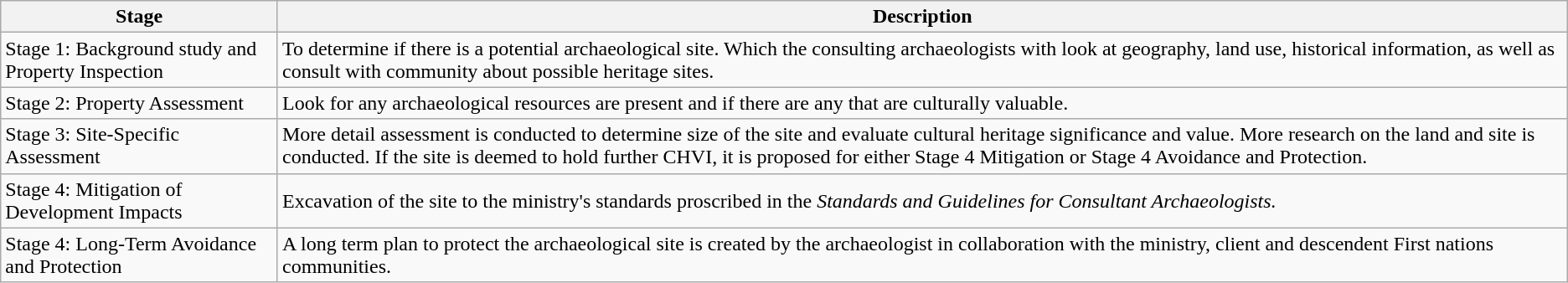<table class="wikitable">
<tr>
<th>Stage</th>
<th>Description</th>
</tr>
<tr>
<td>Stage 1: Background study and Property Inspection</td>
<td>To determine if there is a potential archaeological site. Which the consulting archaeologists with look at geography, land use, historical information, as well as consult with community about possible heritage sites.</td>
</tr>
<tr>
<td>Stage 2: Property Assessment</td>
<td>Look for any archaeological resources are present and if there are any that are culturally valuable.</td>
</tr>
<tr>
<td>Stage 3: Site-Specific Assessment</td>
<td>More detail assessment is conducted to determine size of the site and evaluate cultural heritage significance and value. More research on the land and site is conducted.  If the site is deemed to hold further CHVI, it is proposed for either Stage 4 Mitigation or Stage 4 Avoidance and Protection.</td>
</tr>
<tr>
<td>Stage 4: Mitigation of Development Impacts</td>
<td>Excavation of the site to the ministry's standards proscribed in the <em>Standards and Guidelines for Consultant Archaeologists.</em></td>
</tr>
<tr>
<td>Stage 4: Long-Term Avoidance and Protection</td>
<td>A long term plan to protect the archaeological site is created by the archaeologist in collaboration with the ministry, client and descendent First nations communities.</td>
</tr>
</table>
